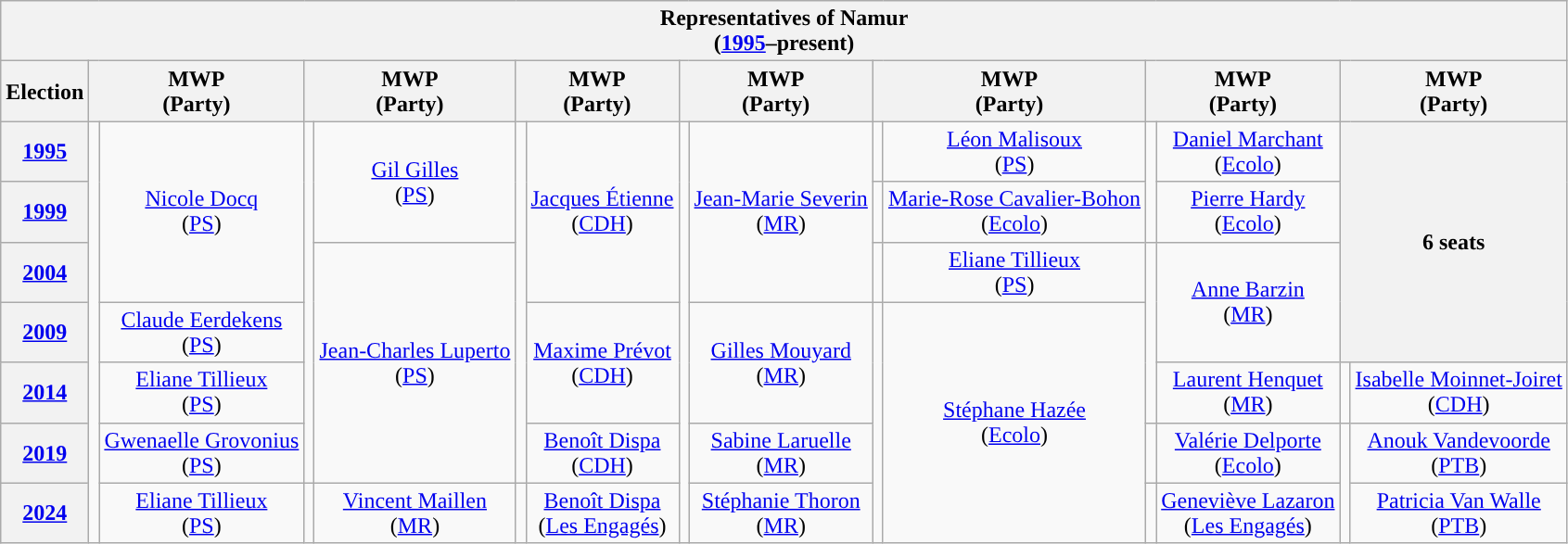<table class="wikitable" style="text-align:center">
<tr>
<th colspan="17">Representatives of Namur<br>(<a href='#'>1995</a>–present)</th>
</tr>
<tr>
<th>Election</th>
<th colspan=2>MWP<br>(Party)</th>
<th colspan=2>MWP<br>(Party)</th>
<th colspan=2>MWP<br>(Party)</th>
<th colspan=2>MWP<br>(Party)</th>
<th colspan=2>MWP<br>(Party)</th>
<th colspan=2>MWP<br>(Party)</th>
<th colspan=2>MWP<br>(Party)</th>
</tr>
<tr>
<th><a href='#'>1995</a></th>
<td rowspan=7; style="background-color: "></td>
<td rowspan=3><a href='#'>Nicole Docq</a><br>(<a href='#'>PS</a>)</td>
<td rowspan=6; style="background-color: "></td>
<td rowspan=2><a href='#'>Gil Gilles</a><br>(<a href='#'>PS</a>)</td>
<td rowspan=6; style="background-color: "></td>
<td rowspan=3><a href='#'>Jacques Étienne</a><br>(<a href='#'>CDH</a>)</td>
<td rowspan=7; style="background-color: "></td>
<td rowspan=3><a href='#'>Jean-Marie Severin</a><br>(<a href='#'>MR</a>)</td>
<td rowspan=1; style="background-color: "></td>
<td rowspan=1><a href='#'>Léon Malisoux</a><br>(<a href='#'>PS</a>)</td>
<td rowspan=2; style="background-color: "></td>
<td rowspan=1><a href='#'>Daniel Marchant</a><br>(<a href='#'>Ecolo</a>)</td>
<th colspan=2; rowspan=4>6 seats</th>
</tr>
<tr>
<th><a href='#'>1999</a></th>
<td rowspan=1; style="background-color: "></td>
<td rowspan=1><a href='#'>Marie-Rose Cavalier-Bohon</a><br>(<a href='#'>Ecolo</a>)</td>
<td rowspan=1><a href='#'>Pierre Hardy</a><br>(<a href='#'>Ecolo</a>)</td>
</tr>
<tr>
<th><a href='#'>2004</a></th>
<td rowspan=4><a href='#'>Jean-Charles Luperto</a><br>(<a href='#'>PS</a>)</td>
<td rowspan=1; style="background-color: "></td>
<td rowspan=1><a href='#'>Eliane Tillieux</a><br>(<a href='#'>PS</a>)</td>
<td rowspan=3; style="background-color: "></td>
<td rowspan=2><a href='#'>Anne Barzin</a><br>(<a href='#'>MR</a>)</td>
</tr>
<tr>
<th><a href='#'>2009</a></th>
<td rowspan=1><a href='#'>Claude Eerdekens</a><br>(<a href='#'>PS</a>)</td>
<td rowspan=2><a href='#'>Maxime Prévot</a><br>(<a href='#'>CDH</a>)</td>
<td rowspan=2><a href='#'>Gilles Mouyard</a><br>(<a href='#'>MR</a>)</td>
<td rowspan=4; style="background-color: "></td>
<td rowspan=4><a href='#'>Stéphane Hazée</a><br>(<a href='#'>Ecolo</a>)</td>
</tr>
<tr>
<th><a href='#'>2014</a></th>
<td rowspan=1><a href='#'>Eliane Tillieux</a><br>(<a href='#'>PS</a>)</td>
<td rowspan=1><a href='#'>Laurent Henquet</a><br>(<a href='#'>MR</a>)</td>
<td rowspan=1; style="background-color: "></td>
<td rowspan=1><a href='#'>Isabelle Moinnet-Joiret</a><br>(<a href='#'>CDH</a>)</td>
</tr>
<tr>
<th><a href='#'>2019</a></th>
<td rowspan=1><a href='#'>Gwenaelle Grovonius</a><br>(<a href='#'>PS</a>)</td>
<td rowspan=1><a href='#'>Benoît Dispa</a><br>(<a href='#'>CDH</a>)</td>
<td rowspan=1><a href='#'>Sabine Laruelle</a><br>(<a href='#'>MR</a>)</td>
<td rowspan=1; style="background-color: "></td>
<td rowspan=1><a href='#'>Valérie Delporte</a><br>(<a href='#'>Ecolo</a>)</td>
<td rowspan=2; style="background-color: "></td>
<td rowspan=1><a href='#'>Anouk Vandevoorde</a><br>(<a href='#'>PTB</a>)</td>
</tr>
<tr>
<th><a href='#'>2024</a></th>
<td rowspan=1><a href='#'>Eliane Tillieux </a><br>(<a href='#'>PS</a>)</td>
<td rowspan=1; style="background-color: "></td>
<td rowspan=1><a href='#'>Vincent Maillen</a><br>(<a href='#'>MR</a>)</td>
<td rowspan=1; style="background-color: "></td>
<td rowspan=1><a href='#'>Benoît Dispa</a><br>(<a href='#'>Les Engagés</a>)</td>
<td rowspan=1><a href='#'>Stéphanie Thoron</a><br>(<a href='#'>MR</a>)</td>
<td rowspan=1; style="background-color: "></td>
<td rowspan=1><a href='#'>Geneviève Lazaron</a><br>(<a href='#'>Les Engagés</a>)</td>
<td rowspan=1><a href='#'>Patricia Van Walle</a><br>(<a href='#'>PTB</a>)</td>
</tr>
</table>
